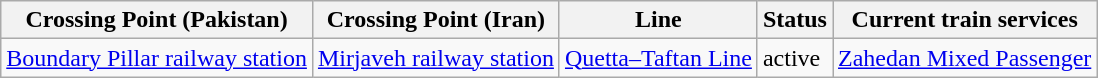<table class="wikitable sortable">
<tr>
<th>Crossing Point (Pakistan)</th>
<th>Crossing Point (Iran)</th>
<th>Line</th>
<th>Status</th>
<th>Current train services</th>
</tr>
<tr>
<td><a href='#'>Boundary Pillar railway station</a></td>
<td><a href='#'>Mirjaveh railway station</a></td>
<td><a href='#'>Quetta–Taftan Line</a></td>
<td>active</td>
<td><a href='#'>Zahedan Mixed Passenger</a></td>
</tr>
</table>
